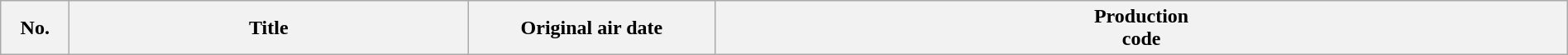<table class="wikitable plainrowheaders" style="width:100%; margin:auto;">
<tr>
<th scope="col" style="width:3em;">No.</th>
<th scope="col">Title </th>
<th scope="col" style="width:12em;">Original air date </th>
<th scope="col">Production<br>code <br>








</th>
</tr>
</table>
